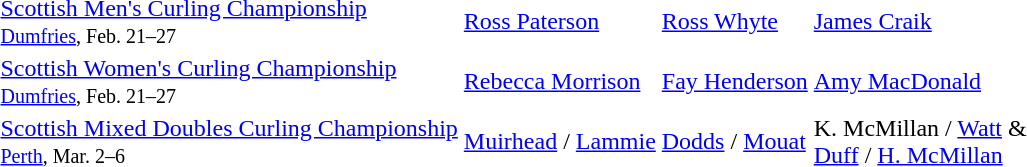<table>
<tr>
<td><a href='#'>Scottish Men's Curling Championship</a> <br> <small><a href='#'>Dumfries</a>, Feb. 21–27</small></td>
<td><a href='#'>Ross Paterson</a></td>
<td><a href='#'>Ross Whyte</a></td>
<td><a href='#'>James Craik</a></td>
</tr>
<tr>
<td><a href='#'>Scottish Women's Curling Championship</a> <br> <small><a href='#'>Dumfries</a>, Feb. 21–27</small></td>
<td><a href='#'>Rebecca Morrison</a></td>
<td><a href='#'>Fay Henderson</a></td>
<td><a href='#'>Amy MacDonald</a></td>
</tr>
<tr>
<td><a href='#'>Scottish Mixed Doubles Curling Championship</a> <br> <small><a href='#'>Perth</a>, Mar. 2–6</small></td>
<td><a href='#'>Muirhead</a> / <a href='#'>Lammie</a></td>
<td><a href='#'>Dodds</a> / <a href='#'>Mouat</a></td>
<td>K. McMillan / <a href='#'>Watt</a> & <br> <a href='#'>Duff</a> / <a href='#'>H. McMillan</a></td>
</tr>
</table>
